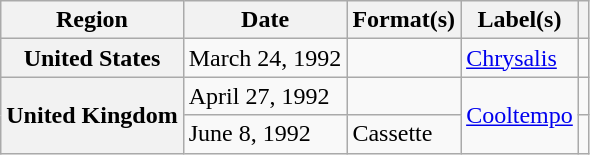<table class="wikitable plainrowheaders">
<tr>
<th scope="col">Region</th>
<th scope="col">Date</th>
<th scope="col">Format(s)</th>
<th scope="col">Label(s)</th>
<th scope="col"></th>
</tr>
<tr>
<th scope="row">United States</th>
<td>March 24, 1992</td>
<td></td>
<td><a href='#'>Chrysalis</a></td>
<td></td>
</tr>
<tr>
<th scope="row" rowspan="2">United Kingdom</th>
<td>April 27, 1992</td>
<td></td>
<td rowspan="2"><a href='#'>Cooltempo</a></td>
<td></td>
</tr>
<tr>
<td>June 8, 1992</td>
<td>Cassette</td>
<td></td>
</tr>
</table>
